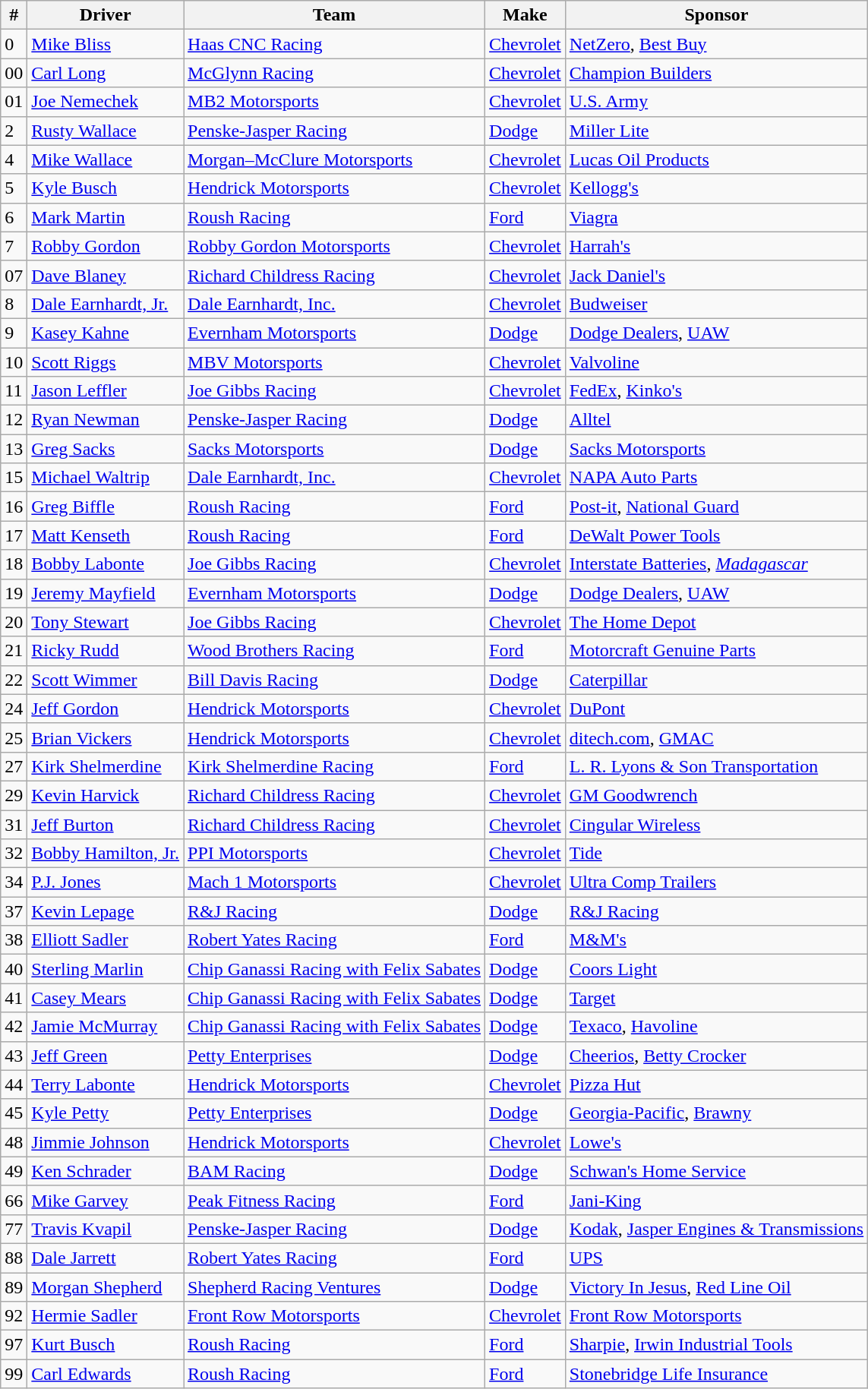<table class="wikitable">
<tr>
<th>#</th>
<th>Driver</th>
<th>Team</th>
<th>Make</th>
<th>Sponsor</th>
</tr>
<tr>
<td>0</td>
<td><a href='#'>Mike Bliss</a></td>
<td><a href='#'>Haas CNC Racing</a></td>
<td><a href='#'>Chevrolet</a></td>
<td><a href='#'>NetZero</a>, <a href='#'>Best Buy</a></td>
</tr>
<tr>
<td>00</td>
<td><a href='#'>Carl Long</a></td>
<td><a href='#'>McGlynn Racing</a></td>
<td><a href='#'>Chevrolet</a></td>
<td><a href='#'>Champion Builders</a></td>
</tr>
<tr>
<td>01</td>
<td><a href='#'>Joe Nemechek</a></td>
<td><a href='#'>MB2 Motorsports</a></td>
<td><a href='#'>Chevrolet</a></td>
<td><a href='#'>U.S. Army</a></td>
</tr>
<tr>
<td>2</td>
<td><a href='#'>Rusty Wallace</a></td>
<td><a href='#'>Penske-Jasper Racing</a></td>
<td><a href='#'>Dodge</a></td>
<td><a href='#'>Miller Lite</a></td>
</tr>
<tr>
<td>4</td>
<td><a href='#'>Mike Wallace</a></td>
<td><a href='#'>Morgan–McClure Motorsports</a></td>
<td><a href='#'>Chevrolet</a></td>
<td><a href='#'>Lucas Oil Products</a></td>
</tr>
<tr>
<td>5</td>
<td><a href='#'>Kyle Busch</a></td>
<td><a href='#'>Hendrick Motorsports</a></td>
<td><a href='#'>Chevrolet</a></td>
<td><a href='#'>Kellogg's</a></td>
</tr>
<tr>
<td>6</td>
<td><a href='#'>Mark Martin</a></td>
<td><a href='#'>Roush Racing</a></td>
<td><a href='#'>Ford</a></td>
<td><a href='#'>Viagra</a></td>
</tr>
<tr>
<td>7</td>
<td><a href='#'>Robby Gordon</a></td>
<td><a href='#'>Robby Gordon Motorsports</a></td>
<td><a href='#'>Chevrolet</a></td>
<td><a href='#'>Harrah's</a></td>
</tr>
<tr>
<td>07</td>
<td><a href='#'>Dave Blaney</a></td>
<td><a href='#'>Richard Childress Racing</a></td>
<td><a href='#'>Chevrolet</a></td>
<td><a href='#'>Jack Daniel's</a></td>
</tr>
<tr>
<td>8</td>
<td><a href='#'>Dale Earnhardt, Jr.</a></td>
<td><a href='#'>Dale Earnhardt, Inc.</a></td>
<td><a href='#'>Chevrolet</a></td>
<td><a href='#'>Budweiser</a></td>
</tr>
<tr>
<td>9</td>
<td><a href='#'>Kasey Kahne</a></td>
<td><a href='#'>Evernham Motorsports</a></td>
<td><a href='#'>Dodge</a></td>
<td><a href='#'>Dodge Dealers</a>, <a href='#'>UAW</a></td>
</tr>
<tr>
<td>10</td>
<td><a href='#'>Scott Riggs</a></td>
<td><a href='#'>MBV Motorsports</a></td>
<td><a href='#'>Chevrolet</a></td>
<td><a href='#'>Valvoline</a></td>
</tr>
<tr>
<td>11</td>
<td><a href='#'>Jason Leffler</a></td>
<td><a href='#'>Joe Gibbs Racing</a></td>
<td><a href='#'>Chevrolet</a></td>
<td><a href='#'>FedEx</a>, <a href='#'>Kinko's</a></td>
</tr>
<tr>
<td>12</td>
<td><a href='#'>Ryan Newman</a></td>
<td><a href='#'>Penske-Jasper Racing</a></td>
<td><a href='#'>Dodge</a></td>
<td><a href='#'>Alltel</a></td>
</tr>
<tr>
<td>13</td>
<td><a href='#'>Greg Sacks</a></td>
<td><a href='#'>Sacks Motorsports</a></td>
<td><a href='#'>Dodge</a></td>
<td><a href='#'>Sacks Motorsports</a></td>
</tr>
<tr>
<td>15</td>
<td><a href='#'>Michael Waltrip</a></td>
<td><a href='#'>Dale Earnhardt, Inc.</a></td>
<td><a href='#'>Chevrolet</a></td>
<td><a href='#'>NAPA Auto Parts</a></td>
</tr>
<tr>
<td>16</td>
<td><a href='#'>Greg Biffle</a></td>
<td><a href='#'>Roush Racing</a></td>
<td><a href='#'>Ford</a></td>
<td><a href='#'>Post-it</a>, <a href='#'>National Guard</a></td>
</tr>
<tr>
<td>17</td>
<td><a href='#'>Matt Kenseth</a></td>
<td><a href='#'>Roush Racing</a></td>
<td><a href='#'>Ford</a></td>
<td><a href='#'>DeWalt Power Tools</a></td>
</tr>
<tr>
<td>18</td>
<td><a href='#'>Bobby Labonte</a></td>
<td><a href='#'>Joe Gibbs Racing</a></td>
<td><a href='#'>Chevrolet</a></td>
<td><a href='#'>Interstate Batteries</a>, <em><a href='#'>Madagascar</a></em></td>
</tr>
<tr>
<td>19</td>
<td><a href='#'>Jeremy Mayfield</a></td>
<td><a href='#'>Evernham Motorsports</a></td>
<td><a href='#'>Dodge</a></td>
<td><a href='#'>Dodge Dealers</a>, <a href='#'>UAW</a></td>
</tr>
<tr>
<td>20</td>
<td><a href='#'>Tony Stewart</a></td>
<td><a href='#'>Joe Gibbs Racing</a></td>
<td><a href='#'>Chevrolet</a></td>
<td><a href='#'>The Home Depot</a></td>
</tr>
<tr>
<td>21</td>
<td><a href='#'>Ricky Rudd</a></td>
<td><a href='#'>Wood Brothers Racing</a></td>
<td><a href='#'>Ford</a></td>
<td><a href='#'>Motorcraft Genuine Parts</a></td>
</tr>
<tr>
<td>22</td>
<td><a href='#'>Scott Wimmer</a></td>
<td><a href='#'>Bill Davis Racing</a></td>
<td><a href='#'>Dodge</a></td>
<td><a href='#'>Caterpillar</a></td>
</tr>
<tr>
<td>24</td>
<td><a href='#'>Jeff Gordon</a></td>
<td><a href='#'>Hendrick Motorsports</a></td>
<td><a href='#'>Chevrolet</a></td>
<td><a href='#'>DuPont</a></td>
</tr>
<tr>
<td>25</td>
<td><a href='#'>Brian Vickers</a></td>
<td><a href='#'>Hendrick Motorsports</a></td>
<td><a href='#'>Chevrolet</a></td>
<td><a href='#'>ditech.com</a>, <a href='#'>GMAC</a></td>
</tr>
<tr>
<td>27</td>
<td><a href='#'>Kirk Shelmerdine</a></td>
<td><a href='#'>Kirk Shelmerdine Racing</a></td>
<td><a href='#'>Ford</a></td>
<td><a href='#'>L. R. Lyons & Son Transportation</a></td>
</tr>
<tr>
<td>29</td>
<td><a href='#'>Kevin Harvick</a></td>
<td><a href='#'>Richard Childress Racing</a></td>
<td><a href='#'>Chevrolet</a></td>
<td><a href='#'>GM Goodwrench</a></td>
</tr>
<tr>
<td>31</td>
<td><a href='#'>Jeff Burton</a></td>
<td><a href='#'>Richard Childress Racing</a></td>
<td><a href='#'>Chevrolet</a></td>
<td><a href='#'>Cingular Wireless</a></td>
</tr>
<tr>
<td>32</td>
<td><a href='#'>Bobby Hamilton, Jr.</a></td>
<td><a href='#'>PPI Motorsports</a></td>
<td><a href='#'>Chevrolet</a></td>
<td><a href='#'>Tide</a></td>
</tr>
<tr>
<td>34</td>
<td><a href='#'>P.J. Jones</a></td>
<td><a href='#'>Mach 1 Motorsports</a></td>
<td><a href='#'>Chevrolet</a></td>
<td><a href='#'>Ultra Comp Trailers</a></td>
</tr>
<tr>
<td>37</td>
<td><a href='#'>Kevin Lepage</a></td>
<td><a href='#'>R&J Racing</a></td>
<td><a href='#'>Dodge</a></td>
<td><a href='#'>R&J Racing</a></td>
</tr>
<tr>
<td>38</td>
<td><a href='#'>Elliott Sadler</a></td>
<td><a href='#'>Robert Yates Racing</a></td>
<td><a href='#'>Ford</a></td>
<td><a href='#'>M&M's</a></td>
</tr>
<tr>
<td>40</td>
<td><a href='#'>Sterling Marlin</a></td>
<td><a href='#'>Chip Ganassi Racing with Felix Sabates</a></td>
<td><a href='#'>Dodge</a></td>
<td><a href='#'>Coors Light</a></td>
</tr>
<tr>
<td>41</td>
<td><a href='#'>Casey Mears</a></td>
<td><a href='#'>Chip Ganassi Racing with Felix Sabates</a></td>
<td><a href='#'>Dodge</a></td>
<td><a href='#'>Target</a></td>
</tr>
<tr>
<td>42</td>
<td><a href='#'>Jamie McMurray</a></td>
<td><a href='#'>Chip Ganassi Racing with Felix Sabates</a></td>
<td><a href='#'>Dodge</a></td>
<td><a href='#'>Texaco</a>, <a href='#'>Havoline</a></td>
</tr>
<tr>
<td>43</td>
<td><a href='#'>Jeff Green</a></td>
<td><a href='#'>Petty Enterprises</a></td>
<td><a href='#'>Dodge</a></td>
<td><a href='#'>Cheerios</a>, <a href='#'>Betty Crocker</a></td>
</tr>
<tr>
<td>44</td>
<td><a href='#'>Terry Labonte</a></td>
<td><a href='#'>Hendrick Motorsports</a></td>
<td><a href='#'>Chevrolet</a></td>
<td><a href='#'>Pizza Hut</a></td>
</tr>
<tr>
<td>45</td>
<td><a href='#'>Kyle Petty</a></td>
<td><a href='#'>Petty Enterprises</a></td>
<td><a href='#'>Dodge</a></td>
<td><a href='#'>Georgia-Pacific</a>, <a href='#'>Brawny</a></td>
</tr>
<tr>
<td>48</td>
<td><a href='#'>Jimmie Johnson</a></td>
<td><a href='#'>Hendrick Motorsports</a></td>
<td><a href='#'>Chevrolet</a></td>
<td><a href='#'>Lowe's</a></td>
</tr>
<tr>
<td>49</td>
<td><a href='#'>Ken Schrader</a></td>
<td><a href='#'>BAM Racing</a></td>
<td><a href='#'>Dodge</a></td>
<td><a href='#'>Schwan's Home Service</a></td>
</tr>
<tr>
<td>66</td>
<td><a href='#'>Mike Garvey</a></td>
<td><a href='#'>Peak Fitness Racing</a></td>
<td><a href='#'>Ford</a></td>
<td><a href='#'>Jani-King</a></td>
</tr>
<tr>
<td>77</td>
<td><a href='#'>Travis Kvapil</a></td>
<td><a href='#'>Penske-Jasper Racing</a></td>
<td><a href='#'>Dodge</a></td>
<td><a href='#'>Kodak</a>, <a href='#'>Jasper Engines & Transmissions</a></td>
</tr>
<tr>
<td>88</td>
<td><a href='#'>Dale Jarrett</a></td>
<td><a href='#'>Robert Yates Racing</a></td>
<td><a href='#'>Ford</a></td>
<td><a href='#'>UPS</a></td>
</tr>
<tr>
<td>89</td>
<td><a href='#'>Morgan Shepherd</a></td>
<td><a href='#'>Shepherd Racing Ventures</a></td>
<td><a href='#'>Dodge</a></td>
<td><a href='#'>Victory In Jesus</a>, <a href='#'>Red Line Oil</a></td>
</tr>
<tr>
<td>92</td>
<td><a href='#'>Hermie Sadler</a></td>
<td><a href='#'>Front Row Motorsports</a></td>
<td><a href='#'>Chevrolet</a></td>
<td><a href='#'>Front Row Motorsports</a></td>
</tr>
<tr>
<td>97</td>
<td><a href='#'>Kurt Busch</a></td>
<td><a href='#'>Roush Racing</a></td>
<td><a href='#'>Ford</a></td>
<td><a href='#'>Sharpie</a>, <a href='#'>Irwin Industrial Tools</a></td>
</tr>
<tr>
<td>99</td>
<td><a href='#'>Carl Edwards</a></td>
<td><a href='#'>Roush Racing</a></td>
<td><a href='#'>Ford</a></td>
<td><a href='#'>Stonebridge Life Insurance</a></td>
</tr>
</table>
